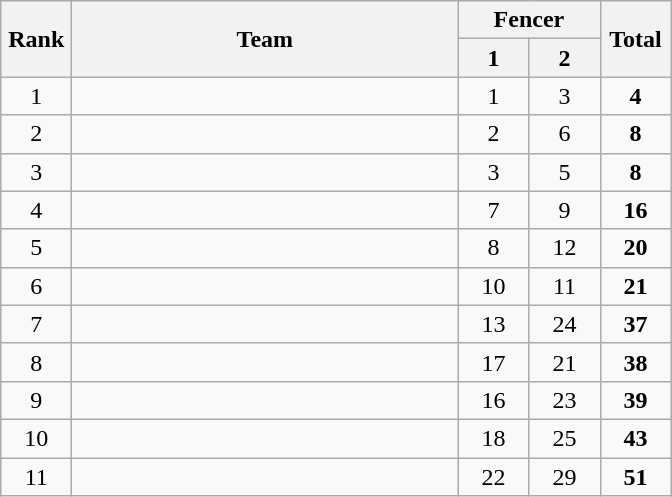<table class=wikitable style="text-align:center">
<tr>
<th rowspan=2 width=40>Rank</th>
<th rowspan=2 width=250>Team</th>
<th colspan=2>Fencer</th>
<th rowspan=2 width=40>Total</th>
</tr>
<tr>
<th width=40>1</th>
<th width=40>2</th>
</tr>
<tr>
<td>1</td>
<td align=left></td>
<td>1</td>
<td>3</td>
<td><strong>4</strong></td>
</tr>
<tr>
<td>2</td>
<td align=left></td>
<td>2</td>
<td>6</td>
<td><strong>8</strong></td>
</tr>
<tr>
<td>3</td>
<td align=left></td>
<td>3</td>
<td>5</td>
<td><strong>8</strong></td>
</tr>
<tr>
<td>4</td>
<td align=left></td>
<td>7</td>
<td>9</td>
<td><strong>16</strong></td>
</tr>
<tr>
<td>5</td>
<td align=left></td>
<td>8</td>
<td>12</td>
<td><strong>20</strong></td>
</tr>
<tr>
<td>6</td>
<td align=left></td>
<td>10</td>
<td>11</td>
<td><strong>21</strong></td>
</tr>
<tr>
<td>7</td>
<td align=left></td>
<td>13</td>
<td>24</td>
<td><strong>37</strong></td>
</tr>
<tr>
<td>8</td>
<td align=left></td>
<td>17</td>
<td>21</td>
<td><strong>38</strong></td>
</tr>
<tr>
<td>9</td>
<td align=left></td>
<td>16</td>
<td>23</td>
<td><strong>39</strong></td>
</tr>
<tr>
<td>10</td>
<td align=left></td>
<td>18</td>
<td>25</td>
<td><strong>43</strong></td>
</tr>
<tr>
<td>11</td>
<td align=left></td>
<td>22</td>
<td>29</td>
<td><strong>51</strong></td>
</tr>
</table>
